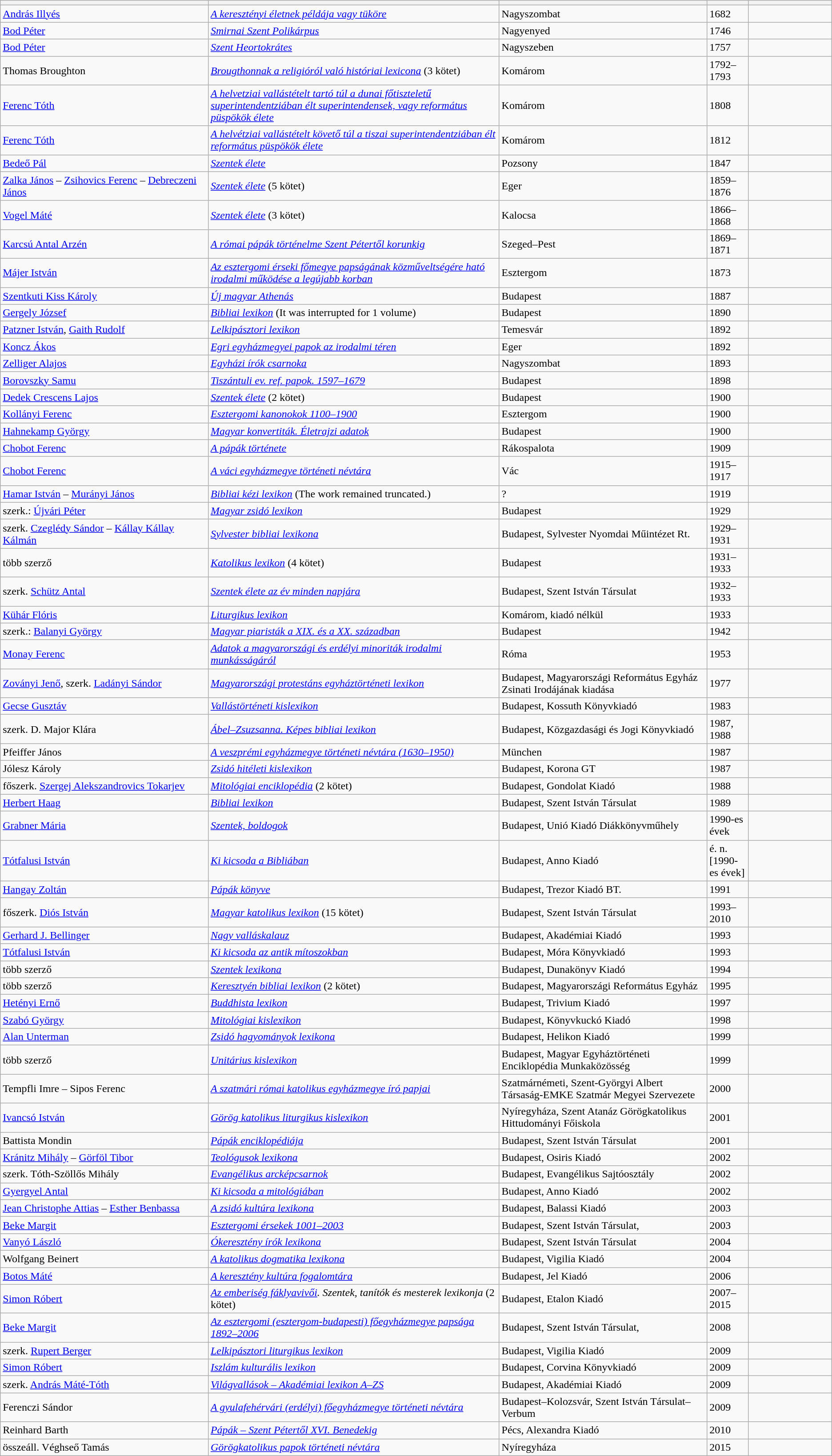<table class="wikitable sortable">
<tr>
<th bgcolor="#DAA520" width="25%"></th>
<th bgcolor="#DAA520" width="35%"></th>
<th bgcolor="#DAA520" width="25%"></th>
<th bgcolor="#DAA520" width="5%"></th>
<th bgcolor="#DAA520" width="10%"></th>
</tr>
<tr>
<td><a href='#'>András Illyés</a></td>
<td><em><a href='#'>A keresztényi életnek példája vagy tüköre</a></em></td>
<td>Nagyszombat</td>
<td>1682</td>
<td></td>
</tr>
<tr>
<td><a href='#'>Bod Péter</a></td>
<td><em><a href='#'>Smirnai Szent Polikárpus</a></em></td>
<td>Nagyenyed</td>
<td>1746</td>
<td></td>
</tr>
<tr>
<td><a href='#'>Bod Péter</a></td>
<td><em><a href='#'>Szent Heortokrátes</a></em></td>
<td>Nagyszeben</td>
<td>1757</td>
<td></td>
</tr>
<tr>
<td>Thomas Broughton</td>
<td><em><a href='#'>Brougthonnak a religióról való históriai lexicona</a></em> (3 kötet)</td>
<td>Komárom</td>
<td>1792–1793</td>
<td></td>
</tr>
<tr>
<td><a href='#'>Ferenc Tóth</a></td>
<td><em><a href='#'>A helvetziai vallástételt tartó túl a dunai főtiszteletű superintendentziában élt superintendensek, vagy református püspökök élete</a></em></td>
<td>Komárom</td>
<td>1808</td>
<td></td>
</tr>
<tr>
<td><a href='#'>Ferenc Tóth</a></td>
<td><em><a href='#'>A helvétziai vallástételt követő túl a tiszai superintendentziában élt református püspökök élete</a></em></td>
<td>Komárom</td>
<td>1812</td>
<td></td>
</tr>
<tr>
<td><a href='#'>Bedeő Pál</a></td>
<td><em><a href='#'>Szentek élete</a></em></td>
<td>Pozsony</td>
<td>1847</td>
<td></td>
</tr>
<tr>
<td><a href='#'>Zalka János</a> – <a href='#'>Zsihovics Ferenc</a> – <a href='#'>Debreczeni János</a></td>
<td><em><a href='#'>Szentek élete</a></em> (5 kötet)</td>
<td>Eger</td>
<td>1859–1876</td>
<td></td>
</tr>
<tr>
<td><a href='#'>Vogel Máté</a></td>
<td><em><a href='#'>Szentek élete</a></em> (3 kötet)</td>
<td>Kalocsa</td>
<td>1866–1868</td>
<td></td>
</tr>
<tr>
<td><a href='#'>Karcsú Antal Arzén</a></td>
<td><em><a href='#'>A római pápák történelme Szent Pétertől korunkig</a></em></td>
<td>Szeged–Pest</td>
<td>1869–1871</td>
<td></td>
</tr>
<tr>
<td><a href='#'>Májer István</a></td>
<td><em><a href='#'>Az esztergomi érseki főmegye papságának közműveltségére ható irodalmi működése a legújabb korban</a></em></td>
<td>Esztergom</td>
<td>1873</td>
<td></td>
</tr>
<tr>
<td><a href='#'>Szentkuti Kiss Károly</a></td>
<td><em><a href='#'>Új magyar Athenás</a></em></td>
<td>Budapest</td>
<td>1887</td>
<td></td>
</tr>
<tr>
<td><a href='#'>Gergely József</a></td>
<td><em><a href='#'>Bibliai lexikon</a></em> (It was interrupted for 1 volume)</td>
<td>Budapest</td>
<td>1890</td>
<td></td>
</tr>
<tr>
<td><a href='#'>Patzner István</a>, <a href='#'>Gaith Rudolf</a></td>
<td><em><a href='#'>Lelkipásztori lexikon</a></em></td>
<td>Temesvár</td>
<td>1892</td>
<td></td>
</tr>
<tr>
<td><a href='#'>Koncz Ákos</a></td>
<td><em><a href='#'>Egri egyházmegyei papok az irodalmi téren</a></em></td>
<td>Eger</td>
<td>1892</td>
<td></td>
</tr>
<tr>
<td><a href='#'>Zelliger Alajos</a></td>
<td><em><a href='#'>Egyházi írók csarnoka</a></em></td>
<td>Nagyszombat</td>
<td>1893</td>
<td></td>
</tr>
<tr>
<td><a href='#'>Borovszky Samu</a></td>
<td><em><a href='#'>Tiszántuli ev. ref. papok. 1597–1679</a></em></td>
<td>Budapest</td>
<td>1898</td>
<td></td>
</tr>
<tr>
<td><a href='#'>Dedek Crescens Lajos</a></td>
<td><em><a href='#'>Szentek élete</a></em> (2 kötet)</td>
<td>Budapest</td>
<td>1900</td>
<td></td>
</tr>
<tr>
<td><a href='#'>Kollányi Ferenc</a></td>
<td><em><a href='#'>Esztergomi kanonokok 1100–1900</a></em></td>
<td>Esztergom</td>
<td>1900</td>
<td></td>
</tr>
<tr>
<td><a href='#'>Hahnekamp György</a></td>
<td><em><a href='#'>Magyar konvertiták. Életrajzi adatok</a></em></td>
<td>Budapest</td>
<td>1900</td>
<td></td>
</tr>
<tr>
<td><a href='#'>Chobot Ferenc</a></td>
<td><em><a href='#'>A pápák története</a></em></td>
<td>Rákospalota</td>
<td>1909</td>
<td></td>
</tr>
<tr>
<td><a href='#'>Chobot Ferenc</a></td>
<td><em><a href='#'>A váci egyházmegye történeti névtára</a></em></td>
<td>Vác</td>
<td>1915–1917</td>
<td></td>
</tr>
<tr>
<td><a href='#'>Hamar István</a> – <a href='#'>Murányi János</a></td>
<td><em><a href='#'>Bibliai kézi lexikon</a></em> (The work remained truncated.)</td>
<td>?</td>
<td>1919</td>
<td></td>
</tr>
<tr>
<td>szerk.: <a href='#'>Újvári Péter</a></td>
<td><em><a href='#'>Magyar zsidó lexikon</a></em></td>
<td>Budapest</td>
<td>1929</td>
<td></td>
</tr>
<tr>
<td>szerk. <a href='#'>Czeglédy Sándor</a> – <a href='#'>Kállay Kállay Kálmán</a></td>
<td><em><a href='#'>Sylvester bibliai lexikona</a></em></td>
<td>Budapest, Sylvester Nyomdai Műintézet Rt.</td>
<td>1929–1931</td>
<td></td>
</tr>
<tr>
<td>több szerző</td>
<td><em><a href='#'>Katolikus lexikon</a></em> (4 kötet)</td>
<td>Budapest</td>
<td>1931–1933</td>
<td></td>
</tr>
<tr>
<td>szerk. <a href='#'>Schütz Antal</a></td>
<td><em><a href='#'>Szentek élete az év minden napjára</a></em></td>
<td>Budapest, Szent István Társulat</td>
<td>1932–1933</td>
<td></td>
</tr>
<tr>
<td><a href='#'>Kühár Flóris</a></td>
<td><em><a href='#'>Liturgikus lexikon</a></em></td>
<td>Komárom, kiadó nélkül</td>
<td>1933</td>
<td></td>
</tr>
<tr>
<td>szerk.: <a href='#'>Balanyi György</a></td>
<td><em><a href='#'>Magyar piaristák a XIX. és a XX. században</a></em></td>
<td>Budapest</td>
<td>1942</td>
<td></td>
</tr>
<tr>
<td><a href='#'>Monay Ferenc</a></td>
<td><em><a href='#'>Adatok a magyarországi és erdélyi minoriták irodalmi munkásságáról</a></em></td>
<td>Róma</td>
<td>1953</td>
<td></td>
</tr>
<tr>
<td><a href='#'>Zoványi Jenő</a>, szerk. <a href='#'>Ladányi Sándor</a></td>
<td><em><a href='#'>Magyarországi protestáns egyháztörténeti lexikon</a></em></td>
<td>Budapest, Magyarországi Református Egyház Zsinati Irodájának kiadása</td>
<td>1977</td>
<td></td>
</tr>
<tr>
<td><a href='#'>Gecse Gusztáv</a></td>
<td><em><a href='#'>Vallástörténeti kislexikon</a></em></td>
<td>Budapest, Kossuth Könyvkiadó</td>
<td>1983</td>
<td></td>
</tr>
<tr>
<td>szerk. D. Major Klára</td>
<td><em><a href='#'>Ábel–Zsuzsanna. Képes bibliai lexikon</a></em></td>
<td>Budapest, Közgazdasági és Jogi Könyvkiadó</td>
<td>1987, 1988</td>
<td></td>
</tr>
<tr>
<td>Pfeiffer János</td>
<td><em><a href='#'>A veszprémi egyházmegye történeti névtára (1630–1950)</a></em></td>
<td>München</td>
<td>1987</td>
<td></td>
</tr>
<tr>
<td>Jólesz Károly</td>
<td><em><a href='#'>Zsidó hitéleti kislexikon</a></em></td>
<td>Budapest, Korona GT</td>
<td>1987</td>
<td></td>
</tr>
<tr>
<td>főszerk. <a href='#'>Szergej Alekszandrovics Tokarjev</a></td>
<td><em><a href='#'>Mitológiai enciklopédia</a></em> (2 kötet)</td>
<td>Budapest, Gondolat Kiadó</td>
<td>1988</td>
<td></td>
</tr>
<tr>
<td><a href='#'>Herbert Haag</a></td>
<td><em><a href='#'>Bibliai lexikon</a></em></td>
<td>Budapest, Szent István Társulat</td>
<td>1989</td>
<td></td>
</tr>
<tr>
<td><a href='#'>Grabner Mária</a></td>
<td><em><a href='#'>Szentek, boldogok</a></em></td>
<td>Budapest, Unió Kiadó Diákkönyvműhely</td>
<td>1990-es évek</td>
<td></td>
</tr>
<tr>
<td><a href='#'>Tótfalusi István</a></td>
<td><em><a href='#'>Ki kicsoda a Bibliában</a></em></td>
<td>Budapest, Anno Kiadó</td>
<td>é. n. [1990-es évek]</td>
<td></td>
</tr>
<tr>
<td><a href='#'>Hangay Zoltán</a></td>
<td><em><a href='#'>Pápák könyve</a></em></td>
<td>Budapest, Trezor Kiadó BT.</td>
<td>1991</td>
<td></td>
</tr>
<tr>
<td>főszerk. <a href='#'>Diós István</a></td>
<td><em><a href='#'>Magyar katolikus lexikon</a></em> (15 kötet)</td>
<td>Budapest, Szent István Társulat</td>
<td>1993–2010</td>
<td></td>
</tr>
<tr>
<td><a href='#'>Gerhard J. Bellinger</a></td>
<td><em><a href='#'>Nagy valláskalauz</a></em></td>
<td>Budapest, Akadémiai Kiadó</td>
<td>1993</td>
<td></td>
</tr>
<tr>
<td><a href='#'>Tótfalusi István</a></td>
<td><em><a href='#'>Ki kicsoda az antik mítoszokban</a></em></td>
<td>Budapest, Móra Könyvkiadó</td>
<td>1993</td>
<td></td>
</tr>
<tr>
<td>több szerző</td>
<td><em><a href='#'>Szentek lexikona</a></em></td>
<td>Budapest, Dunakönyv Kiadó</td>
<td>1994</td>
<td></td>
</tr>
<tr>
<td>több szerző</td>
<td><em><a href='#'>Keresztyén bibliai lexikon</a></em> (2 kötet)</td>
<td>Budapest, Magyarországi Református Egyház</td>
<td>1995</td>
<td></td>
</tr>
<tr>
<td><a href='#'>Hetényi Ernő</a></td>
<td><em><a href='#'>Buddhista lexikon</a></em></td>
<td>Budapest, Trivium Kiadó</td>
<td>1997</td>
<td></td>
</tr>
<tr>
<td><a href='#'>Szabó György</a></td>
<td><em><a href='#'>Mitológiai kislexikon</a></em></td>
<td>Budapest, Könyvkuckó Kiadó</td>
<td>1998</td>
<td></td>
</tr>
<tr>
<td><a href='#'>Alan Unterman</a></td>
<td><em><a href='#'>Zsidó hagyományok lexikona</a></em></td>
<td>Budapest, Helikon Kiadó</td>
<td>1999</td>
<td></td>
</tr>
<tr>
<td>több szerző</td>
<td><em><a href='#'>Unitárius kislexikon</a></em></td>
<td>Budapest, Magyar Egyháztörténeti Enciklopédia Munkaközösség</td>
<td>1999</td>
<td></td>
</tr>
<tr>
<td>Tempfli Imre – Sipos Ferenc</td>
<td><em><a href='#'>A szatmári római katolikus egyházmegye író papjai</a></em></td>
<td>Szatmárnémeti, Szent-Györgyi Albert Társaság-EMKE Szatmár Megyei Szervezete</td>
<td>2000</td>
<td></td>
</tr>
<tr>
<td><a href='#'>Ivancsó István</a></td>
<td><em><a href='#'>Görög katolikus liturgikus kislexikon</a></em></td>
<td>Nyíregyháza, Szent Atanáz Görögkatolikus Hittudományi Főiskola</td>
<td>2001</td>
<td></td>
</tr>
<tr>
<td>Battista Mondin</td>
<td><em><a href='#'>Pápák enciklopédiája</a></em></td>
<td>Budapest, Szent István Társulat</td>
<td>2001</td>
<td></td>
</tr>
<tr>
<td><a href='#'>Kránitz Mihály</a> – <a href='#'>Görföl Tibor</a></td>
<td><em><a href='#'>Teológusok lexikona</a></em></td>
<td>Budapest, Osiris Kiadó</td>
<td>2002</td>
<td></td>
</tr>
<tr>
<td>szerk. Tóth-Szöllős Mihály</td>
<td><em><a href='#'>Evangélikus arcképcsarnok</a></em></td>
<td>Budapest, Evangélikus Sajtóosztály</td>
<td>2002</td>
<td></td>
</tr>
<tr>
<td><a href='#'>Gyergyel Antal</a></td>
<td><em><a href='#'>Ki kicsoda a mitológiában</a></em></td>
<td>Budapest, Anno Kiadó</td>
<td>2002</td>
<td></td>
</tr>
<tr>
<td><a href='#'>Jean Christophe Attias</a> – <a href='#'>Esther Benbassa</a></td>
<td><em><a href='#'>A zsidó kultúra lexikona</a></em></td>
<td>Budapest, Balassi Kiadó</td>
<td>2003</td>
<td></td>
</tr>
<tr>
<td><a href='#'>Beke Margit</a></td>
<td><em><a href='#'>Esztergomi érsekek 1001–2003</a></em></td>
<td>Budapest, Szent István Társulat,</td>
<td>2003</td>
<td></td>
</tr>
<tr>
<td><a href='#'>Vanyó László</a></td>
<td><em><a href='#'>Ókeresztény írók lexikona</a></em></td>
<td>Budapest, Szent István Társulat</td>
<td>2004</td>
<td></td>
</tr>
<tr>
<td>Wolfgang Beinert</td>
<td><em><a href='#'>A katolikus dogmatika lexikona</a></em></td>
<td>Budapest, Vigilia Kiadó</td>
<td>2004</td>
<td></td>
</tr>
<tr>
<td><a href='#'>Botos Máté</a></td>
<td><em><a href='#'>A keresztény kultúra fogalomtára</a></em></td>
<td>Budapest, Jel Kiadó</td>
<td>2006</td>
<td></td>
</tr>
<tr>
<td><a href='#'>Simon Róbert</a></td>
<td><em><a href='#'>Az emberiség fáklyavivői</a>. Szentek, tanítók és mesterek lexikonja</em> (2 kötet)</td>
<td>Budapest, Etalon Kiadó</td>
<td>2007–2015</td>
<td></td>
</tr>
<tr>
<td><a href='#'>Beke Margit</a></td>
<td><em><a href='#'>Az esztergomi (esztergom-budapesti) főegyházmegye papsága 1892–2006</a></em></td>
<td>Budapest, Szent István Társulat,</td>
<td>2008</td>
<td></td>
</tr>
<tr>
<td>szerk. <a href='#'>Rupert Berger</a></td>
<td><em><a href='#'>Lelkipásztori liturgikus lexikon</a></em></td>
<td>Budapest, Vigilia Kiadó</td>
<td>2009</td>
<td></td>
</tr>
<tr>
<td><a href='#'>Simon Róbert</a></td>
<td><em><a href='#'>Iszlám kulturális lexikon</a></em></td>
<td>Budapest, Corvina Könyvkiadó</td>
<td>2009</td>
<td></td>
</tr>
<tr>
<td>szerk. <a href='#'>András Máté-Tóth</a></td>
<td><em><a href='#'>Világvallások – Akadémiai lexikon A–ZS</a></em></td>
<td>Budapest, Akadémiai Kiadó</td>
<td>2009</td>
<td></td>
</tr>
<tr>
<td>Ferenczi Sándor</td>
<td><em><a href='#'>A gyulafehérvári (erdélyi) főegyházmegye történeti névtára</a></em></td>
<td>Budapest–Kolozsvár, Szent István Társulat–Verbum</td>
<td>2009</td>
<td></td>
</tr>
<tr>
<td>Reinhard Barth</td>
<td><em><a href='#'>Pápák – Szent Pétertől XVI. Benedekig</a></em></td>
<td>Pécs, Alexandra Kiadó</td>
<td>2010</td>
<td></td>
</tr>
<tr>
<td>összeáll. Véghseő Tamás</td>
<td><em><a href='#'>Görögkatolikus papok történeti névtára</a></em></td>
<td>Nyíregyháza</td>
<td>2015</td>
<td></td>
</tr>
</table>
